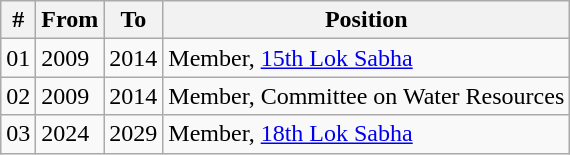<table class="wikitable sortable">
<tr>
<th>#</th>
<th>From</th>
<th>To</th>
<th>Position</th>
</tr>
<tr>
<td>01</td>
<td>2009</td>
<td>2014</td>
<td>Member, <a href='#'>15th Lok Sabha</a></td>
</tr>
<tr>
<td>02</td>
<td>2009</td>
<td>2014</td>
<td>Member, Committee on Water Resources</td>
</tr>
<tr>
<td>03</td>
<td>2024</td>
<td>2029</td>
<td>Member, <a href='#'>18th Lok Sabha</a></td>
</tr>
</table>
